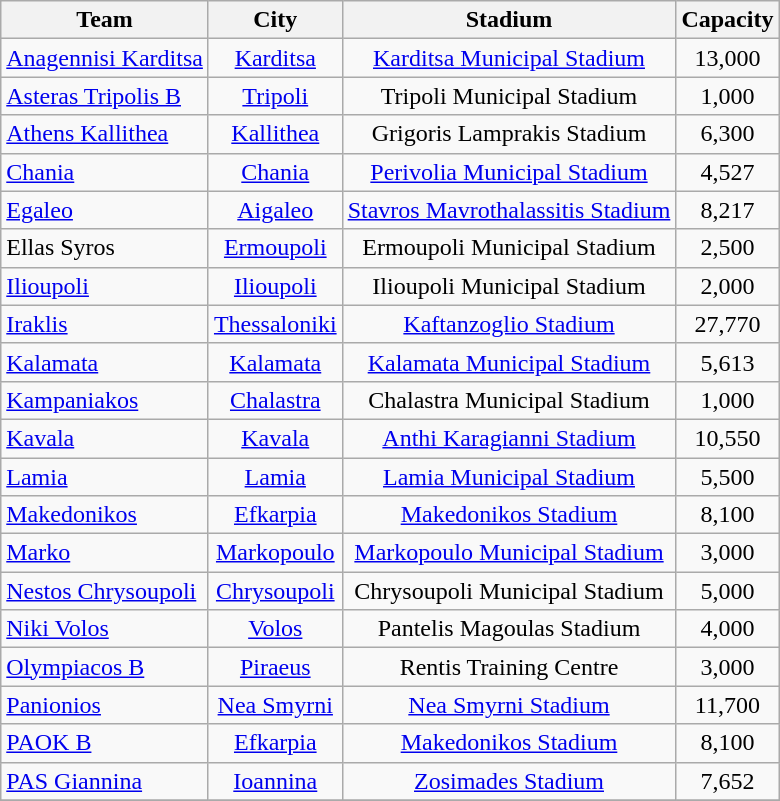<table class="wikitable sortable" style="text-align:center;">
<tr>
<th>Team</th>
<th>City</th>
<th>Stadium</th>
<th>Capacity</th>
</tr>
<tr>
<td style="text-align:left;"><a href='#'>Anagennisi Karditsa</a></td>
<td><a href='#'>Karditsa</a></td>
<td><a href='#'>Karditsa Municipal Stadium</a></td>
<td align="center">13,000</td>
</tr>
<tr>
<td style="text-align:left;"><a href='#'>Asteras Tripolis B</a></td>
<td><a href='#'>Tripoli</a></td>
<td>Tripoli Municipal Stadium</td>
<td align="center">1,000</td>
</tr>
<tr>
<td style="text-align:left;"><a href='#'>Athens Kallithea</a></td>
<td><a href='#'>Kallithea</a></td>
<td>Grigoris Lamprakis Stadium</td>
<td align="center">6,300</td>
</tr>
<tr>
<td style="text-align:left;"><a href='#'>Chania</a></td>
<td><a href='#'>Chania</a></td>
<td><a href='#'>Perivolia Municipal Stadium</a></td>
<td align="center">4,527</td>
</tr>
<tr>
<td style="text-align:left;"><a href='#'>Egaleo</a></td>
<td><a href='#'>Aigaleo</a></td>
<td><a href='#'>Stavros Mavrothalassitis Stadium</a></td>
<td align="center">8,217</td>
</tr>
<tr>
<td style="text-align:left;">Ellas Syros</td>
<td><a href='#'>Ermoupoli</a></td>
<td>Ermoupoli Municipal Stadium</td>
<td align="center">2,500</td>
</tr>
<tr>
<td style="text-align:left;"><a href='#'>Ilioupoli</a></td>
<td><a href='#'>Ilioupoli</a></td>
<td>Ilioupoli Municipal Stadium</td>
<td align="center">2,000</td>
</tr>
<tr>
<td style="text-align:left;"><a href='#'>Iraklis</a></td>
<td><a href='#'>Thessaloniki</a></td>
<td><a href='#'>Kaftanzoglio Stadium</a></td>
<td align="center">27,770</td>
</tr>
<tr>
<td style="text-align:left;"><a href='#'>Kalamata</a></td>
<td><a href='#'>Kalamata</a></td>
<td><a href='#'>Kalamata Municipal Stadium</a></td>
<td style="text-align:center;">5,613</td>
</tr>
<tr>
<td style="text-align:left;"><a href='#'>Kampaniakos</a></td>
<td><a href='#'>Chalastra</a></td>
<td>Chalastra Municipal Stadium</td>
<td style="text-align:center;">1,000</td>
</tr>
<tr>
<td style="text-align:left;"><a href='#'>Kavala</a></td>
<td><a href='#'>Kavala</a></td>
<td><a href='#'>Anthi Karagianni Stadium</a></td>
<td align="center">10,550</td>
</tr>
<tr>
<td style="text-align:left;"><a href='#'>Lamia</a></td>
<td><a href='#'>Lamia</a></td>
<td><a href='#'>Lamia Municipal Stadium</a></td>
<td style="text-align:center;">5,500</td>
</tr>
<tr>
<td style="text-align:left;"><a href='#'>Makedonikos</a></td>
<td><a href='#'>Efkarpia</a></td>
<td><a href='#'>Makedonikos Stadium</a></td>
<td align="center">8,100</td>
</tr>
<tr>
<td style="text-align:left;"><a href='#'>Marko</a></td>
<td><a href='#'>Markopoulo</a></td>
<td><a href='#'>Markopoulo Municipal Stadium</a></td>
<td align="center">3,000</td>
</tr>
<tr>
<td style="text-align:left;"><a href='#'>Nestos Chrysoupoli</a></td>
<td><a href='#'>Chrysoupoli</a></td>
<td>Chrysoupoli Municipal Stadium</td>
<td align="center">5,000</td>
</tr>
<tr>
<td style="text-align:left;"><a href='#'>Niki Volos</a></td>
<td><a href='#'>Volos</a></td>
<td>Pantelis Magoulas Stadium</td>
<td align="center">4,000</td>
</tr>
<tr>
<td style="text-align:left;"><a href='#'>Olympiacos B</a></td>
<td><a href='#'>Piraeus</a></td>
<td>Rentis Training Centre</td>
<td align="center">3,000</td>
</tr>
<tr>
<td style="text-align:left;"><a href='#'>Panionios</a></td>
<td><a href='#'>Nea Smyrni</a></td>
<td><a href='#'>Nea Smyrni Stadium</a></td>
<td align="center">11,700</td>
</tr>
<tr>
<td style="text-align:left;"><a href='#'>PAOK B</a></td>
<td><a href='#'>Efkarpia</a></td>
<td><a href='#'>Makedonikos Stadium</a></td>
<td align="center">8,100</td>
</tr>
<tr>
<td style="text-align:left;"><a href='#'>PAS Giannina</a></td>
<td><a href='#'>Ioannina</a></td>
<td><a href='#'>Zosimades Stadium</a></td>
<td align="center">7,652</td>
</tr>
<tr>
</tr>
</table>
